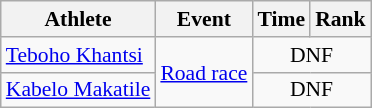<table class=wikitable style="font-size:90%;">
<tr>
<th>Athlete</th>
<th>Event</th>
<th>Time</th>
<th>Rank</th>
</tr>
<tr align=center>
<td align=left><a href='#'>Teboho Khantsi</a></td>
<td align=left rowspan=2><a href='#'>Road race</a></td>
<td colspan=2>DNF</td>
</tr>
<tr align=center>
<td align=left><a href='#'>Kabelo Makatile</a></td>
<td colspan=2>DNF</td>
</tr>
</table>
